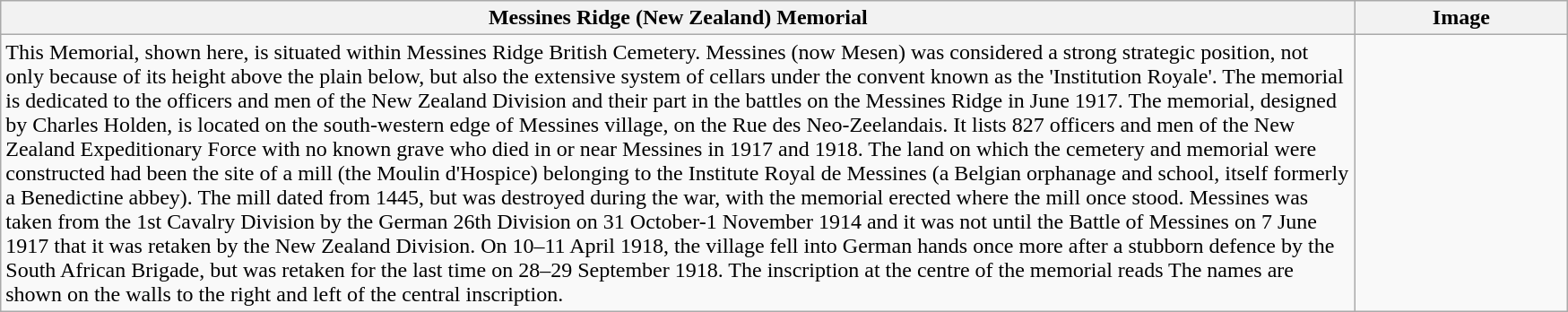<table class="wikitable sortable">
<tr>
<th scope="col" style="width:1000px;">Messines Ridge (New Zealand) Memorial</th>
<th scope="col" style="width:150px;">Image</th>
</tr>
<tr>
<td>This Memorial, shown here, is situated within Messines Ridge British Cemetery. Messines (now Mesen) was considered a strong strategic position, not only because of its height above the plain below, but also the extensive system of cellars under the convent known as the 'Institution Royale'. The memorial is dedicated to the officers and men of the New Zealand Division and their part in the battles on the Messines Ridge in June 1917. The memorial, designed by Charles Holden, is located on the south-western edge of Messines village, on the Rue des Neo-Zeelandais. It lists 827 officers and men of the New Zealand Expeditionary Force with no known grave who died in or near Messines in 1917 and 1918. The land on which the cemetery and memorial were constructed had been the site of a mill (the Moulin d'Hospice) belonging to the Institute Royal de Messines (a Belgian orphanage and school, itself formerly a Benedictine abbey). The mill dated from 1445, but was destroyed during the war, with the memorial erected where the mill once stood. Messines was taken from the 1st Cavalry Division by the German 26th Division on 31 October-1 November 1914 and it was not until the Battle of Messines on 7 June 1917 that it was retaken by the New Zealand Division. On 10–11 April 1918, the village fell into German hands once more after a stubborn defence by the South African Brigade, but was retaken for the last time on 28–29 September 1918. The inscription at the centre of the memorial reads   The names are shown on the walls to the right and left of the central inscription.</td>
<td></td>
</tr>
</table>
